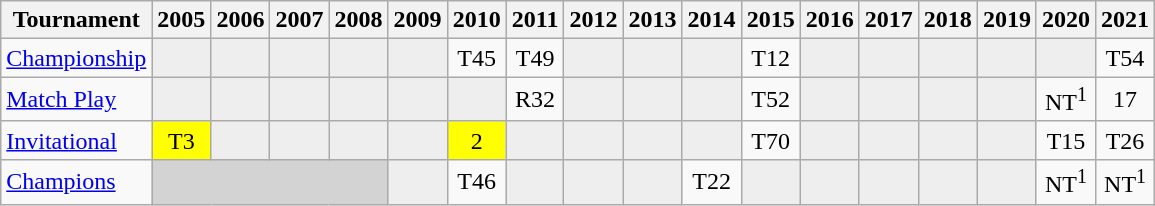<table class="wikitable" style="text-align:center;">
<tr>
<th>Tournament</th>
<th>2005</th>
<th>2006</th>
<th>2007</th>
<th>2008</th>
<th>2009</th>
<th>2010</th>
<th>2011</th>
<th>2012</th>
<th>2013</th>
<th>2014</th>
<th>2015</th>
<th>2016</th>
<th>2017</th>
<th>2018</th>
<th>2019</th>
<th>2020</th>
<th>2021</th>
</tr>
<tr>
<td align="left"><a href='#'>Championship</a></td>
<td style="background:#eeeeee;"></td>
<td style="background:#eeeeee;"></td>
<td style="background:#eeeeee;"></td>
<td style="background:#eeeeee;"></td>
<td style="background:#eeeeee;"></td>
<td>T45</td>
<td>T49</td>
<td style="background:#eeeeee;"></td>
<td style="background:#eeeeee;"></td>
<td style="background:#eeeeee;"></td>
<td>T12</td>
<td style="background:#eeeeee;"></td>
<td style="background:#eeeeee;"></td>
<td style="background:#eeeeee;"></td>
<td style="background:#eeeeee;"></td>
<td style="background:#eeeeee;"></td>
<td>T54</td>
</tr>
<tr>
<td align="left"><a href='#'>Match Play</a></td>
<td style="background:#eeeeee;"></td>
<td style="background:#eeeeee;"></td>
<td style="background:#eeeeee;"></td>
<td style="background:#eeeeee;"></td>
<td style="background:#eeeeee;"></td>
<td style="background:#eeeeee;"></td>
<td>R32</td>
<td style="background:#eeeeee;"></td>
<td style="background:#eeeeee;"></td>
<td style="background:#eeeeee;"></td>
<td>T52</td>
<td style="background:#eeeeee;"></td>
<td style="background:#eeeeee;"></td>
<td style="background:#eeeeee;"></td>
<td style="background:#eeeeee;"></td>
<td>NT<sup>1</sup></td>
<td>17</td>
</tr>
<tr>
<td align="left"><a href='#'>Invitational</a></td>
<td style="background:yellow;">T3</td>
<td style="background:#eeeeee;"></td>
<td style="background:#eeeeee;"></td>
<td style="background:#eeeeee;"></td>
<td style="background:#eeeeee;"></td>
<td style="background:yellow;">2</td>
<td style="background:#eeeeee;"></td>
<td style="background:#eeeeee;"></td>
<td style="background:#eeeeee;"></td>
<td style="background:#eeeeee;"></td>
<td>T70</td>
<td style="background:#eeeeee;"></td>
<td style="background:#eeeeee;"></td>
<td style="background:#eeeeee;"></td>
<td style="background:#eeeeee;"></td>
<td>T15</td>
<td>T26</td>
</tr>
<tr>
<td align="left"><a href='#'>Champions</a></td>
<td style="background:#D3D3D3;" colspan=4></td>
<td style="background:#eeeeee;"></td>
<td>T46</td>
<td style="background:#eeeeee;"></td>
<td style="background:#eeeeee;"></td>
<td style="background:#eeeeee;"></td>
<td>T22</td>
<td style="background:#eeeeee;"></td>
<td style="background:#eeeeee;"></td>
<td style="background:#eeeeee;"></td>
<td style="background:#eeeeee;"></td>
<td style="background:#eeeeee;"></td>
<td>NT<sup>1</sup></td>
<td>NT<sup>1</sup></td>
</tr>
</table>
